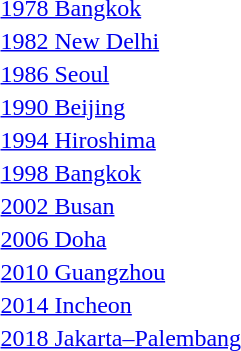<table>
<tr>
<td><a href='#'>1978 Bangkok</a></td>
<td></td>
<td></td>
<td></td>
</tr>
<tr>
<td><a href='#'>1982 New Delhi</a></td>
<td></td>
<td></td>
<td></td>
</tr>
<tr>
<td><a href='#'>1986 Seoul</a></td>
<td></td>
<td></td>
<td></td>
</tr>
<tr>
<td><a href='#'>1990 Beijing</a></td>
<td></td>
<td></td>
<td></td>
</tr>
<tr>
<td><a href='#'>1994 Hiroshima</a></td>
<td></td>
<td></td>
<td></td>
</tr>
<tr>
<td><a href='#'>1998 Bangkok</a></td>
<td></td>
<td></td>
<td></td>
</tr>
<tr>
<td><a href='#'>2002 Busan</a></td>
<td></td>
<td></td>
<td></td>
</tr>
<tr>
<td><a href='#'>2006 Doha</a></td>
<td></td>
<td></td>
<td></td>
</tr>
<tr>
<td><a href='#'>2010 Guangzhou</a></td>
<td></td>
<td></td>
<td></td>
</tr>
<tr>
<td><a href='#'>2014 Incheon</a></td>
<td></td>
<td></td>
<td></td>
</tr>
<tr>
<td><a href='#'>2018 Jakarta–Palembang</a></td>
<td></td>
<td></td>
<td></td>
</tr>
</table>
